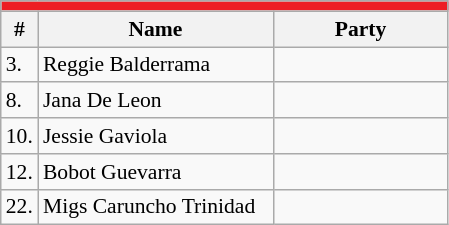<table class=wikitable style="font-size:90%">
<tr>
<td colspan=4 bgcolor=#ed1e24></td>
</tr>
<tr>
<th>#</th>
<th width=150px>Name</th>
<th colspan=2 width=110px>Party</th>
</tr>
<tr>
<td>3.</td>
<td>Reggie Balderrama</td>
<td></td>
</tr>
<tr>
<td>8.</td>
<td>Jana De Leon</td>
<td></td>
</tr>
<tr>
<td>10.</td>
<td>Jessie Gaviola</td>
<td></td>
</tr>
<tr>
<td>12.</td>
<td>Bobot Guevarra</td>
<td></td>
</tr>
<tr>
<td>22.</td>
<td>Migs Caruncho Trinidad</td>
<td></td>
</tr>
</table>
